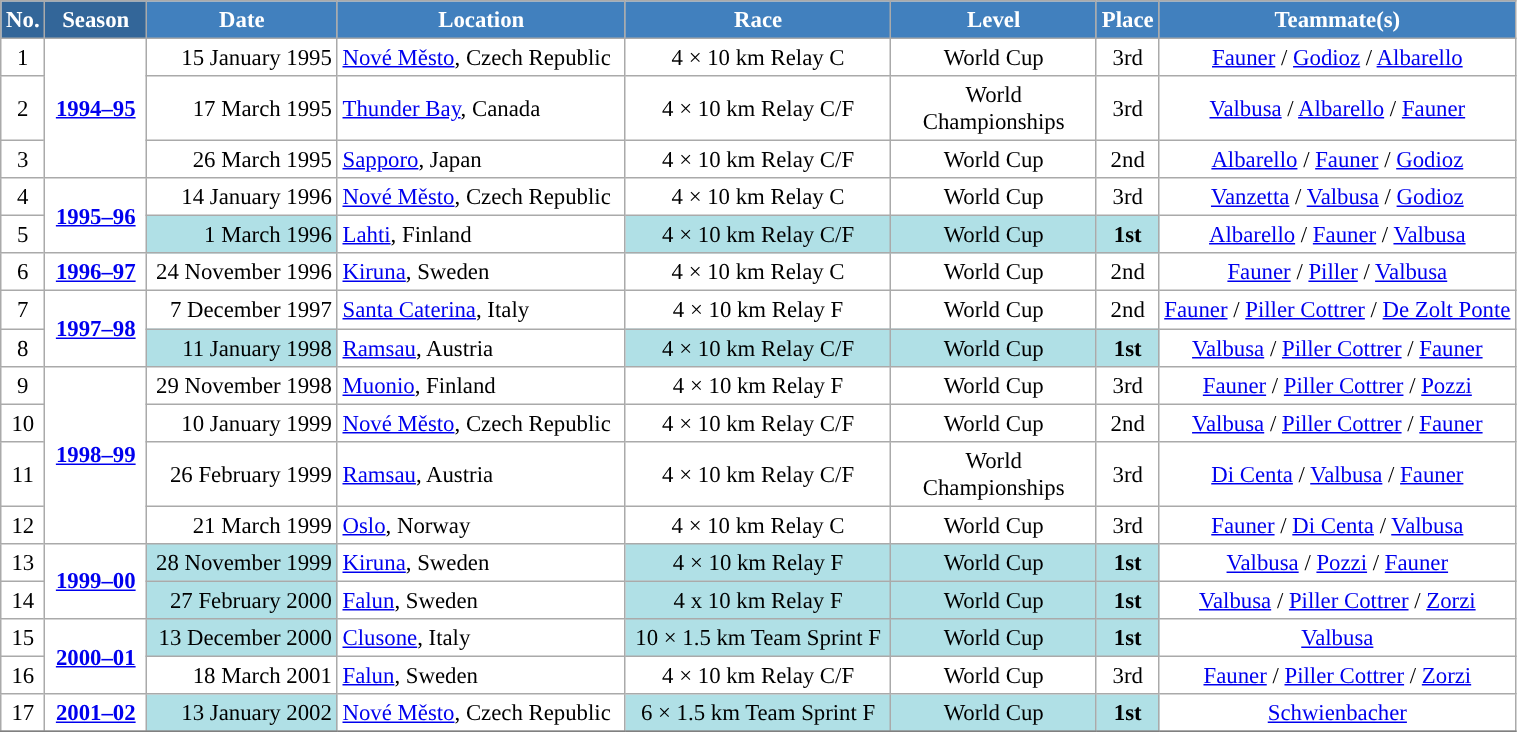<table class="wikitable sortable" style="font-size:95%; text-align:center; border:grey solid 1px; border-collapse:collapse; background:#ffffff;">
<tr style="background:#efefef;">
<th style="background-color:#369; color:white;">No.</th>
<th style="background-color:#369; color:white;">Season</th>
<th style="background-color:#4180be; color:white; width:120px;">Date</th>
<th style="background-color:#4180be; color:white; width:185px;">Location</th>
<th style="background-color:#4180be; color:white; width:170px;">Race</th>
<th style="background-color:#4180be; color:white; width:130px;">Level</th>
<th style="background-color:#4180be; color:white;">Place</th>
<th style="background-color:#4180be; color:white;">Teammate(s)</th>
</tr>
<tr>
<td align=center>1</td>
<td rowspan=3 align=center><strong> <a href='#'>1994–95</a> </strong></td>
<td align=right>15 January 1995</td>
<td align=left> <a href='#'>Nové Město</a>, Czech Republic</td>
<td>4 × 10 km Relay C</td>
<td>World Cup</td>
<td>3rd</td>
<td><a href='#'>Fauner</a> / <a href='#'>Godioz</a> / <a href='#'>Albarello</a></td>
</tr>
<tr>
<td align=center>2</td>
<td align=right>17 March 1995</td>
<td align=left> <a href='#'>Thunder Bay</a>, Canada</td>
<td>4 × 10 km Relay C/F</td>
<td>World Championships</td>
<td>3rd</td>
<td><a href='#'>Valbusa</a> / <a href='#'>Albarello</a> / <a href='#'>Fauner</a></td>
</tr>
<tr>
<td align=center>3</td>
<td align=right>26 March 1995</td>
<td align=left> <a href='#'>Sapporo</a>, Japan</td>
<td>4 × 10 km Relay C/F</td>
<td>World Cup</td>
<td>2nd</td>
<td><a href='#'>Albarello</a> / <a href='#'>Fauner</a> / <a href='#'>Godioz</a></td>
</tr>
<tr>
<td align=center>4</td>
<td rowspan=2 align=center><strong> <a href='#'>1995–96</a> </strong></td>
<td align=right>14 January 1996</td>
<td align=left> <a href='#'>Nové Město</a>, Czech Republic</td>
<td>4 × 10 km Relay C</td>
<td>World Cup</td>
<td>3rd</td>
<td><a href='#'>Vanzetta</a> / <a href='#'>Valbusa</a> / <a href='#'>Godioz</a></td>
</tr>
<tr>
<td align=center>5</td>
<td bgcolor="#BOEOE6" align=right>1 March 1996</td>
<td align=left> <a href='#'>Lahti</a>, Finland</td>
<td bgcolor="#BOEOE6">4 × 10 km Relay C/F</td>
<td bgcolor="#BOEOE6">World Cup</td>
<td bgcolor="#BOEOE6"><strong>1st</strong></td>
<td><a href='#'>Albarello</a> / <a href='#'>Fauner</a> / <a href='#'>Valbusa</a></td>
</tr>
<tr>
<td align=center>6</td>
<td rowspan=1 align=center><strong> <a href='#'>1996–97</a> </strong></td>
<td align=right>24 November 1996</td>
<td align=left> <a href='#'>Kiruna</a>, Sweden</td>
<td>4 × 10 km Relay C</td>
<td>World Cup</td>
<td>2nd</td>
<td><a href='#'>Fauner</a> / <a href='#'>Piller</a> / <a href='#'>Valbusa</a></td>
</tr>
<tr>
<td align=center>7</td>
<td rowspan=2 align=center><strong> <a href='#'>1997–98</a> </strong></td>
<td align=right>7 December 1997</td>
<td align=left> <a href='#'>Santa Caterina</a>, Italy</td>
<td>4 × 10 km Relay F</td>
<td>World Cup</td>
<td>2nd</td>
<td><a href='#'>Fauner</a> / <a href='#'>Piller Cottrer</a> / <a href='#'>De Zolt Ponte</a></td>
</tr>
<tr>
<td align=center>8</td>
<td bgcolor="#BOEOE6" align=right>11 January 1998</td>
<td align=left> <a href='#'>Ramsau</a>, Austria</td>
<td bgcolor="#BOEOE6">4 × 10 km Relay C/F</td>
<td bgcolor="#BOEOE6">World Cup</td>
<td bgcolor="#BOEOE6"><strong>1st</strong></td>
<td><a href='#'>Valbusa</a> / <a href='#'>Piller Cottrer</a> / <a href='#'>Fauner</a></td>
</tr>
<tr>
<td align=center>9</td>
<td rowspan=4 align=center><strong> <a href='#'>1998–99</a> </strong></td>
<td align=right>29 November 1998</td>
<td align=left> <a href='#'>Muonio</a>, Finland</td>
<td>4 × 10 km Relay F</td>
<td>World Cup</td>
<td>3rd</td>
<td><a href='#'>Fauner</a> / <a href='#'>Piller Cottrer</a> / <a href='#'>Pozzi</a></td>
</tr>
<tr>
<td align=center>10</td>
<td align=right>10 January 1999</td>
<td align=left> <a href='#'>Nové Město</a>, Czech Republic</td>
<td>4 × 10 km Relay C/F</td>
<td>World Cup</td>
<td>2nd</td>
<td><a href='#'>Valbusa</a> / <a href='#'>Piller Cottrer</a> / <a href='#'>Fauner</a></td>
</tr>
<tr>
<td align=center>11</td>
<td align=right>26 February 1999</td>
<td align=left> <a href='#'>Ramsau</a>, Austria</td>
<td>4 × 10 km Relay C/F</td>
<td>World Championships</td>
<td>3rd</td>
<td><a href='#'>Di Centa</a> / <a href='#'>Valbusa</a> / <a href='#'>Fauner</a></td>
</tr>
<tr>
<td align=center>12</td>
<td align=right>21 March 1999</td>
<td align=left> <a href='#'>Oslo</a>, Norway</td>
<td>4 × 10 km Relay C</td>
<td>World Cup</td>
<td>3rd</td>
<td><a href='#'>Fauner</a> / <a href='#'>Di Centa</a> / <a href='#'>Valbusa</a></td>
</tr>
<tr>
<td align=center>13</td>
<td rowspan=2 align=center><strong><a href='#'>1999–00</a></strong></td>
<td bgcolor="#BOEOE6" align=right>28 November 1999</td>
<td align=left> <a href='#'>Kiruna</a>, Sweden</td>
<td bgcolor="#BOEOE6">4 × 10 km Relay F</td>
<td bgcolor="#BOEOE6">World Cup</td>
<td bgcolor="#BOEOE6"><strong>1st</strong></td>
<td><a href='#'>Valbusa</a> / <a href='#'>Pozzi</a> / <a href='#'>Fauner</a></td>
</tr>
<tr>
<td align=center>14</td>
<td bgcolor="#BOEOE6" align=right>27 February 2000</td>
<td align=left> <a href='#'>Falun</a>, Sweden</td>
<td bgcolor="#BOEOE6">4 x 10 km Relay F</td>
<td bgcolor="#BOEOE6">World Cup</td>
<td bgcolor="#BOEOE6"><strong>1st</strong></td>
<td><a href='#'>Valbusa</a> / <a href='#'>Piller Cottrer</a> / <a href='#'>Zorzi</a></td>
</tr>
<tr>
<td align=center>15</td>
<td rowspan=2 align=center><strong><a href='#'>2000–01</a></strong></td>
<td bgcolor="#BOEOE6" align=right>13 December 2000</td>
<td align=left> <a href='#'>Clusone</a>, Italy</td>
<td bgcolor="#BOEOE6">10 × 1.5 km Team Sprint F</td>
<td bgcolor="#BOEOE6">World Cup</td>
<td bgcolor="#BOEOE6"><strong>1st</strong></td>
<td><a href='#'>Valbusa</a></td>
</tr>
<tr>
<td align=center>16</td>
<td align=right>18 March 2001</td>
<td align=left> <a href='#'>Falun</a>, Sweden</td>
<td>4 × 10 km Relay C/F</td>
<td>World Cup</td>
<td>3rd</td>
<td><a href='#'>Fauner</a> / <a href='#'>Piller Cottrer</a> / <a href='#'>Zorzi</a></td>
</tr>
<tr>
<td align=center>17</td>
<td rowspan=1 align=center><strong><a href='#'>2001–02</a></strong></td>
<td bgcolor="#BOEOE6" align=right>13 January 2002</td>
<td align=left> <a href='#'>Nové Město</a>, Czech Republic</td>
<td bgcolor="#BOEOE6">6 × 1.5 km Team Sprint F</td>
<td bgcolor="#BOEOE6">World Cup</td>
<td bgcolor="#BOEOE6"><strong>1st</strong></td>
<td><a href='#'>Schwienbacher</a></td>
</tr>
<tr>
</tr>
</table>
